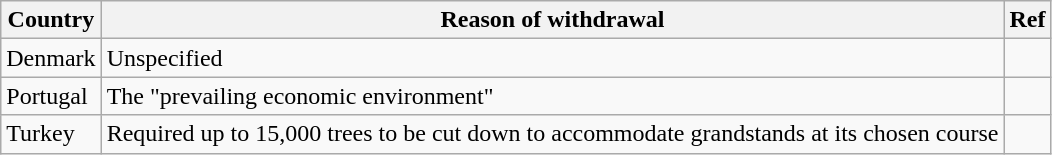<table class="wikitable">
<tr>
<th>Country</th>
<th>Reason of withdrawal</th>
<th>Ref</th>
</tr>
<tr>
<td>Denmark</td>
<td>Unspecified</td>
<td></td>
</tr>
<tr>
<td>Portugal</td>
<td>The "prevailing economic environment"</td>
<td></td>
</tr>
<tr>
<td>Turkey</td>
<td>Required up to 15,000 trees to be cut down to accommodate grandstands at its chosen course</td>
<td></td>
</tr>
</table>
